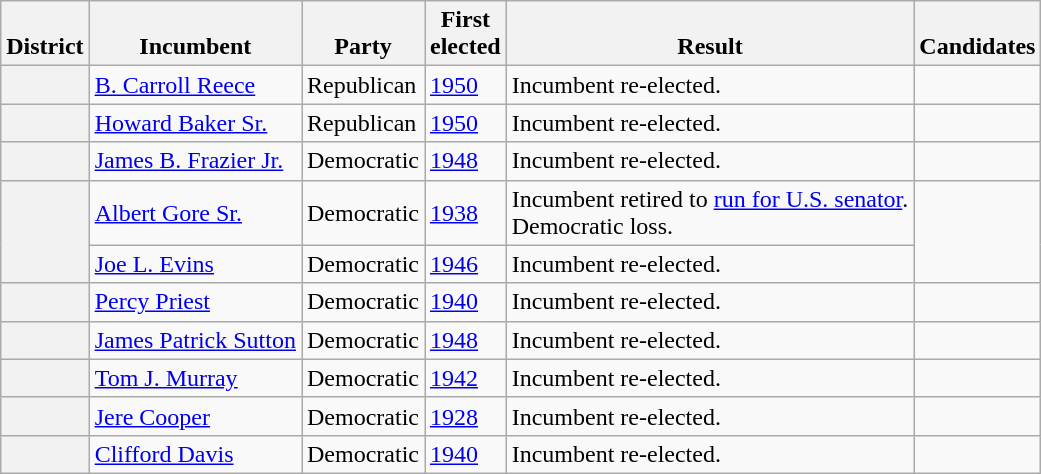<table class=wikitable>
<tr valign=bottom>
<th>District</th>
<th>Incumbent</th>
<th>Party</th>
<th>First<br>elected</th>
<th>Result</th>
<th>Candidates</th>
</tr>
<tr>
<th></th>
<td><a href='#'>B. Carroll Reece</a></td>
<td>Republican</td>
<td><a href='#'>1950</a></td>
<td>Incumbent re-elected.</td>
<td nowrap></td>
</tr>
<tr>
<th></th>
<td><a href='#'>Howard Baker Sr.</a></td>
<td>Republican</td>
<td><a href='#'>1950</a></td>
<td>Incumbent re-elected.</td>
<td nowrap></td>
</tr>
<tr>
<th></th>
<td><a href='#'>James B. Frazier Jr.</a></td>
<td>Democratic</td>
<td><a href='#'>1948</a></td>
<td>Incumbent re-elected.</td>
<td nowrap></td>
</tr>
<tr>
<th rowspan=2></th>
<td><a href='#'>Albert Gore Sr.</a></td>
<td>Democratic</td>
<td><a href='#'>1938</a></td>
<td>Incumbent retired to <a href='#'>run for U.S. senator</a>.<br>Democratic loss.</td>
<td rowspan=2></td>
</tr>
<tr>
<td><a href='#'>Joe L. Evins</a><br></td>
<td>Democratic</td>
<td><a href='#'>1946</a></td>
<td>Incumbent re-elected.</td>
</tr>
<tr>
<th></th>
<td><a href='#'>Percy Priest</a><br></td>
<td>Democratic</td>
<td><a href='#'>1940</a></td>
<td>Incumbent re-elected.</td>
<td nowrap></td>
</tr>
<tr>
<th></th>
<td><a href='#'>James Patrick Sutton</a><br></td>
<td>Democratic</td>
<td><a href='#'>1948</a></td>
<td>Incumbent re-elected.</td>
<td nowrap></td>
</tr>
<tr>
<th></th>
<td><a href='#'>Tom J. Murray</a><br></td>
<td>Democratic</td>
<td><a href='#'>1942</a></td>
<td>Incumbent re-elected.</td>
<td nowrap></td>
</tr>
<tr>
<th></th>
<td><a href='#'>Jere Cooper</a><br></td>
<td>Democratic</td>
<td><a href='#'>1928</a></td>
<td>Incumbent re-elected.</td>
<td nowrap></td>
</tr>
<tr>
<th></th>
<td><a href='#'>Clifford Davis</a><br></td>
<td>Democratic</td>
<td><a href='#'>1940</a></td>
<td>Incumbent re-elected.</td>
<td nowrap></td>
</tr>
</table>
